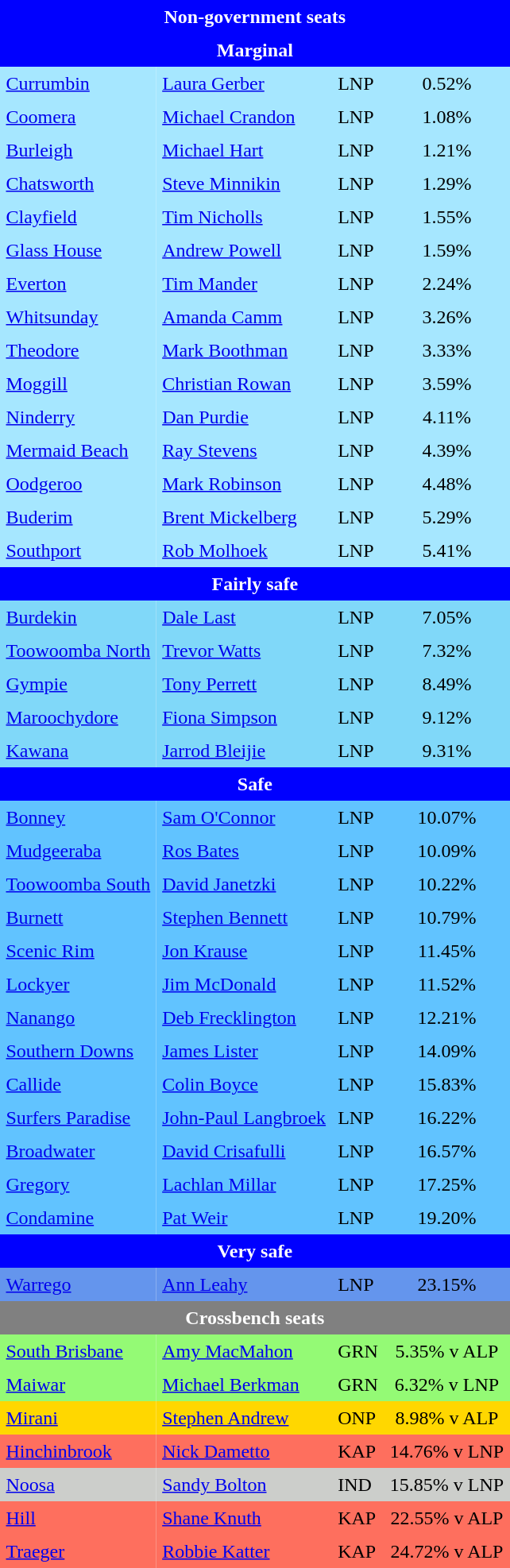<table class="toccolours" cellpadding="5" cellspacing="0" style="float:left; margin-right:.5em; margin-top:.4em; font-size:90 ppt;">
<tr>
<td colspan="4"  style="text-align:center; background:blue;color:white;"><strong>Non-government seats</strong></td>
</tr>
<tr>
<td colspan="4"  style="text-align:center; background:blue;color:white;"><strong>Marginal</strong></td>
</tr>
<tr>
<td style="text-align:left; background:#a6e7ff;"><a href='#'>Currumbin</a></td>
<td style="text-align:left; background:#a6e7ff;"><a href='#'>Laura Gerber</a></td>
<td style="text-align:left; background:#a6e7ff;">LNP</td>
<td style="text-align:center; background:#a6e7ff;">0.52%</td>
</tr>
<tr>
<td style="text-align:left; background:#a6e7ff;"><a href='#'>Coomera</a></td>
<td style="text-align:left; background:#a6e7ff;"><a href='#'>Michael Crandon</a></td>
<td style="text-align:left; background:#a6e7ff;">LNP</td>
<td style="text-align:center; background:#a6e7ff;">1.08%</td>
</tr>
<tr>
<td style="text-align:left; background:#a6e7ff;"><a href='#'>Burleigh</a></td>
<td style="text-align:left; background:#a6e7ff;"><a href='#'>Michael Hart</a></td>
<td style="text-align:left; background:#a6e7ff;">LNP</td>
<td style="text-align:center; background:#a6e7ff;">1.21%</td>
</tr>
<tr>
<td style="text-align:left; background:#a6e7ff;"><a href='#'>Chatsworth</a></td>
<td style="text-align:left; background:#a6e7ff;"><a href='#'>Steve Minnikin</a></td>
<td style="text-align:left; background:#a6e7ff;">LNP</td>
<td style="text-align:center; background:#a6e7ff;">1.29%</td>
</tr>
<tr>
<td style="text-align:left; background:#a6e7ff;"><a href='#'>Clayfield</a></td>
<td style="text-align:left; background:#a6e7ff;"><a href='#'>Tim Nicholls</a></td>
<td style="text-align:left; background:#a6e7ff;">LNP</td>
<td style="text-align:center; background:#a6e7ff;">1.55%</td>
</tr>
<tr>
<td style="text-align:left; background:#a6e7ff;"><a href='#'>Glass House</a></td>
<td style="text-align:left; background:#a6e7ff;"><a href='#'>Andrew Powell</a></td>
<td style="text-align:left; background:#a6e7ff;">LNP</td>
<td style="text-align:center; background:#a6e7ff;">1.59%</td>
</tr>
<tr>
<td style="text-align:left; background:#a6e7ff;"><a href='#'>Everton</a></td>
<td style="text-align:left; background:#a6e7ff;"><a href='#'>Tim Mander</a></td>
<td style="text-align:left; background:#a6e7ff;">LNP</td>
<td style="text-align:center; background:#a6e7ff;">2.24%</td>
</tr>
<tr>
<td style="text-align:left; background:#a6e7ff;"><a href='#'>Whitsunday</a></td>
<td style="text-align:left; background:#a6e7ff;"><a href='#'>Amanda Camm</a></td>
<td style="text-align:left; background:#a6e7ff;">LNP</td>
<td style="text-align:center; background:#a6e7ff;">3.26%</td>
</tr>
<tr>
<td style="text-align:left; background:#a6e7ff;"><a href='#'>Theodore</a></td>
<td style="text-align:left; background:#a6e7ff;"><a href='#'>Mark Boothman</a></td>
<td style="text-align:left; background:#a6e7ff;">LNP</td>
<td style="text-align:center; background:#a6e7ff;">3.33%</td>
</tr>
<tr>
<td style="text-align:left; background:#a6e7ff;"><a href='#'>Moggill</a></td>
<td style="text-align:left; background:#a6e7ff;"><a href='#'>Christian Rowan</a></td>
<td style="text-align:left; background:#a6e7ff;">LNP</td>
<td style="text-align:center; background:#a6e7ff;">3.59%</td>
</tr>
<tr>
<td style="text-align:left; background:#a6e7ff;"><a href='#'>Ninderry</a></td>
<td style="text-align:left; background:#a6e7ff;"><a href='#'>Dan Purdie</a></td>
<td style="text-align:left; background:#a6e7ff;">LNP</td>
<td style="text-align:center; background:#a6e7ff;">4.11%</td>
</tr>
<tr>
<td style="text-align:left; background:#a6e7ff;"><a href='#'>Mermaid Beach</a></td>
<td style="text-align:left; background:#a6e7ff;"><a href='#'>Ray Stevens</a></td>
<td style="text-align:left; background:#a6e7ff;">LNP</td>
<td style="text-align:center; background:#a6e7ff;">4.39%</td>
</tr>
<tr>
<td style="text-align:left; background:#a6e7ff;"><a href='#'>Oodgeroo</a></td>
<td style="text-align:left; background:#a6e7ff;"><a href='#'>Mark Robinson</a></td>
<td style="text-align:left; background:#a6e7ff;">LNP</td>
<td style="text-align:center; background:#a6e7ff;">4.48%</td>
</tr>
<tr>
<td style="text-align:left; background:#a6e7ff;"><a href='#'>Buderim</a></td>
<td style="text-align:left; background:#a6e7ff;"><a href='#'>Brent Mickelberg</a></td>
<td style="text-align:left; background:#a6e7ff;">LNP</td>
<td style="text-align:center; background:#a6e7ff;">5.29%</td>
</tr>
<tr>
<td style="text-align:left; background:#a6e7ff;"><a href='#'>Southport</a></td>
<td style="text-align:left; background:#a6e7ff;"><a href='#'>Rob Molhoek</a></td>
<td style="text-align:left; background:#a6e7ff;">LNP</td>
<td style="text-align:center; background:#a6e7ff;">5.41%</td>
</tr>
<tr>
<td colspan="4"  style="text-align:center; background:blue;color:white;"><strong>Fairly safe</strong></td>
</tr>
<tr>
<td style="text-align:left; background:#80d8f9;"><a href='#'>Burdekin</a></td>
<td style="text-align:left; background:#80d8f9;"><a href='#'>Dale Last</a></td>
<td style="text-align:left; background:#80d8f9;">LNP</td>
<td style="text-align:center; background:#80d8f9;">7.05%</td>
</tr>
<tr>
<td style="text-align:left; background:#80d8f9;"><a href='#'>Toowoomba North</a></td>
<td style="text-align:left; background:#80d8f9;"><a href='#'>Trevor Watts</a></td>
<td style="text-align:left; background:#80d8f9;">LNP</td>
<td style="text-align:center; background:#80d8f9;">7.32%</td>
</tr>
<tr>
<td style="text-align:left; background:#80d8f9;"><a href='#'>Gympie</a></td>
<td style="text-align:left; background:#80d8f9;"><a href='#'>Tony Perrett</a></td>
<td style="text-align:left; background:#80d8f9;">LNP</td>
<td style="text-align:center; background:#80d8f9;">8.49%</td>
</tr>
<tr>
<td style="text-align:left; background:#80d8f9;"><a href='#'>Maroochydore</a></td>
<td style="text-align:left; background:#80d8f9;"><a href='#'>Fiona Simpson</a></td>
<td style="text-align:left; background:#80d8f9;">LNP</td>
<td style="text-align:center; background:#80d8f9;">9.12%</td>
</tr>
<tr>
<td style="text-align:left; background:#80d8f9;"><a href='#'>Kawana</a></td>
<td style="text-align:left; background:#80d8f9;"><a href='#'>Jarrod Bleijie</a></td>
<td style="text-align:left; background:#80d8f9;">LNP</td>
<td style="text-align:center; background:#80d8f9;">9.31%</td>
</tr>
<tr>
<td colspan="4"  style="text-align:center; background:blue;color:white;"><strong>Safe</strong></td>
</tr>
<tr>
<td style="text-align:left; background:#61c3ff;"><a href='#'>Bonney</a></td>
<td style="text-align:left; background:#61c3ff;"><a href='#'>Sam O'Connor</a></td>
<td style="text-align:left; background:#61c3ff;">LNP</td>
<td style="text-align:center; background:#61c3ff;">10.07%</td>
</tr>
<tr>
<td style="text-align:left; background:#61c3ff;"><a href='#'>Mudgeeraba</a></td>
<td style="text-align:left; background:#61c3ff;"><a href='#'>Ros Bates</a></td>
<td style="text-align:left; background:#61c3ff;">LNP</td>
<td style="text-align:center; background:#61c3ff;">10.09%</td>
</tr>
<tr>
<td style="text-align:left; background:#61c3ff;"><a href='#'>Toowoomba South</a></td>
<td style="text-align:left; background:#61c3ff;"><a href='#'>David Janetzki</a></td>
<td style="text-align:left; background:#61c3ff;">LNP</td>
<td style="text-align:center; background:#61c3ff;">10.22%</td>
</tr>
<tr>
<td style="text-align:left; background:#61c3ff;"><a href='#'>Burnett</a></td>
<td style="text-align:left; background:#61c3ff;"><a href='#'>Stephen Bennett</a></td>
<td style="text-align:left; background:#61c3ff;">LNP</td>
<td style="text-align:center; background:#61c3ff;">10.79%</td>
</tr>
<tr>
<td style="text-align:left; background:#61c3ff;"><a href='#'>Scenic Rim</a></td>
<td style="text-align:left; background:#61c3ff;"><a href='#'>Jon Krause</a></td>
<td style="text-align:left; background:#61c3ff;">LNP</td>
<td style="text-align:center; background:#61c3ff;">11.45%</td>
</tr>
<tr>
<td style="text-align:left; background:#61c3ff;"><a href='#'>Lockyer</a></td>
<td style="text-align:left; background:#61c3ff;"><a href='#'>Jim McDonald</a></td>
<td style="text-align:left; background:#61c3ff;">LNP</td>
<td style="text-align:center; background:#61c3ff;">11.52%</td>
</tr>
<tr>
<td style="text-align:left; background:#61c3ff;"><a href='#'>Nanango</a></td>
<td style="text-align:left; background:#61c3ff;"><a href='#'>Deb Frecklington</a></td>
<td style="text-align:left; background:#61c3ff;">LNP</td>
<td style="text-align:center; background:#61c3ff;">12.21%</td>
</tr>
<tr>
<td style="text-align:left; background:#61c3ff;"><a href='#'>Southern Downs</a></td>
<td style="text-align:left; background:#61c3ff;"><a href='#'>James Lister</a></td>
<td style="text-align:left; background:#61c3ff;">LNP</td>
<td style="text-align:center; background:#61c3ff;">14.09%</td>
</tr>
<tr>
<td style="text-align:left; background:#61c3ff;"><a href='#'>Callide</a></td>
<td style="text-align:left; background:#61c3ff;"><a href='#'>Colin Boyce</a></td>
<td style="text-align:left; background:#61c3ff;">LNP</td>
<td style="text-align:center; background:#61c3ff;">15.83%</td>
</tr>
<tr>
<td style="text-align:left; background:#61c3ff;"><a href='#'>Surfers Paradise</a></td>
<td style="text-align:left; background:#61c3ff;"><a href='#'>John-Paul Langbroek</a></td>
<td style="text-align:left; background:#61c3ff;">LNP</td>
<td style="text-align:center; background:#61c3ff;">16.22%</td>
</tr>
<tr>
<td style="text-align:left; background:#61c3ff;"><a href='#'>Broadwater</a></td>
<td style="text-align:left; background:#61c3ff;"><a href='#'>David Crisafulli</a></td>
<td style="text-align:left; background:#61c3ff;">LNP</td>
<td style="text-align:center; background:#61c3ff;">16.57%</td>
</tr>
<tr>
<td style="text-align:left; background:#61c3ff;"><a href='#'>Gregory</a></td>
<td style="text-align:left; background:#61c3ff;"><a href='#'>Lachlan Millar</a></td>
<td style="text-align:left; background:#61c3ff;">LNP</td>
<td style="text-align:center; background:#61c3ff;">17.25%</td>
</tr>
<tr>
<td style="text-align:left; background:#61c3ff;"><a href='#'>Condamine</a></td>
<td style="text-align:left; background:#61c3ff;"><a href='#'>Pat Weir</a></td>
<td style="text-align:left; background:#61c3ff;">LNP</td>
<td style="text-align:center; background:#61c3ff;">19.20%</td>
</tr>
<tr>
<td colspan="4"  style="text-align:center; background:blue;color:white;"><strong>Very safe</strong></td>
</tr>
<tr>
<td style="text-align:left; background:#6495ed;"><a href='#'>Warrego</a></td>
<td style="text-align:left; background:#6495ed;"><a href='#'>Ann Leahy</a></td>
<td style="text-align:left; background:#6495ed;">LNP</td>
<td style="text-align:center; background:#6495ed;">23.15%</td>
</tr>
<tr>
<td colspan="4"  style="text-align:center; background:gray;color:white;"><strong>Crossbench seats</strong></td>
</tr>
<tr>
<td style="text-align:left; background:#94FA75;"><a href='#'>South Brisbane</a></td>
<td style="text-align:left; background:#94FA75;"><a href='#'>Amy MacMahon</a></td>
<td style="text-align:left; background:#94FA75;">GRN</td>
<td style="text-align:center; background:#94FA75;">5.35% v ALP</td>
</tr>
<tr>
<td style="text-align:left; background:#94FA75;"><a href='#'>Maiwar</a></td>
<td style="text-align:left; background:#94FA75;"><a href='#'>Michael Berkman</a></td>
<td style="text-align:left; background:#94FA75;">GRN</td>
<td style="text-align:center; background:#94FA75">6.32% v LNP</td>
</tr>
<tr>
<td style="text-align:left; background:#ffd700;"><a href='#'>Mirani</a></td>
<td style="text-align:left; background:#ffd700;"><a href='#'>Stephen Andrew</a></td>
<td style="text-align:left; background:#ffd700;">ONP</td>
<td style="text-align:center; background:#ffd700;">8.98% v ALP</td>
</tr>
<tr>
<td style="text-align:left; background:#fe6f5e;"><a href='#'>Hinchinbrook</a></td>
<td style="text-align:left; background:#fe6f5e;"><a href='#'>Nick Dametto</a></td>
<td style="text-align:left; background:#fe6f5e;">KAP</td>
<td style="text-align:center; background:#fe6f5e;">14.76% v LNP</td>
</tr>
<tr>
<td style="text-align:left; background:#CCCECB;"><a href='#'>Noosa</a></td>
<td style="text-align:left; background:#CCCECB;"><a href='#'>Sandy Bolton</a></td>
<td style="text-align:left; background:#CCCECB;">IND</td>
<td style="text-align:center; background:#CCCECB;">15.85% v LNP</td>
</tr>
<tr>
<td style="text-align:left; background:#fe6f5e;"><a href='#'>Hill</a></td>
<td style="text-align:left; background:#fe6f5e;"><a href='#'>Shane Knuth</a></td>
<td style="text-align:left; background:#fe6f5e;">KAP</td>
<td style="text-align:center; background:#fe6f5e;">22.55% v ALP</td>
</tr>
<tr>
<td style="text-align:left; background:#fe6f5e;"><a href='#'>Traeger</a></td>
<td style="text-align:left; background:#fe6f5e;"><a href='#'>Robbie Katter</a></td>
<td style="text-align:left; background:#fe6f5e;">KAP</td>
<td style="text-align:center; background:#fe6f5e;">24.72% v ALP</td>
</tr>
<tr>
</tr>
</table>
